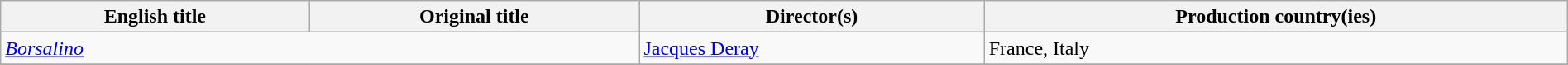<table class="sortable wikitable" style="width:100%; margin-bottom:4px" cellpadding="5">
<tr>
<th scope="col">English title</th>
<th scope="col">Original title</th>
<th scope="col">Director(s)</th>
<th scope="col">Production country(ies)</th>
</tr>
<tr>
<td colspan=2><em><a href='#'>Borsalino</a></em></td>
<td><a href='#'>Jacques Deray</a></td>
<td>France, Italy</td>
</tr>
<tr>
</tr>
</table>
